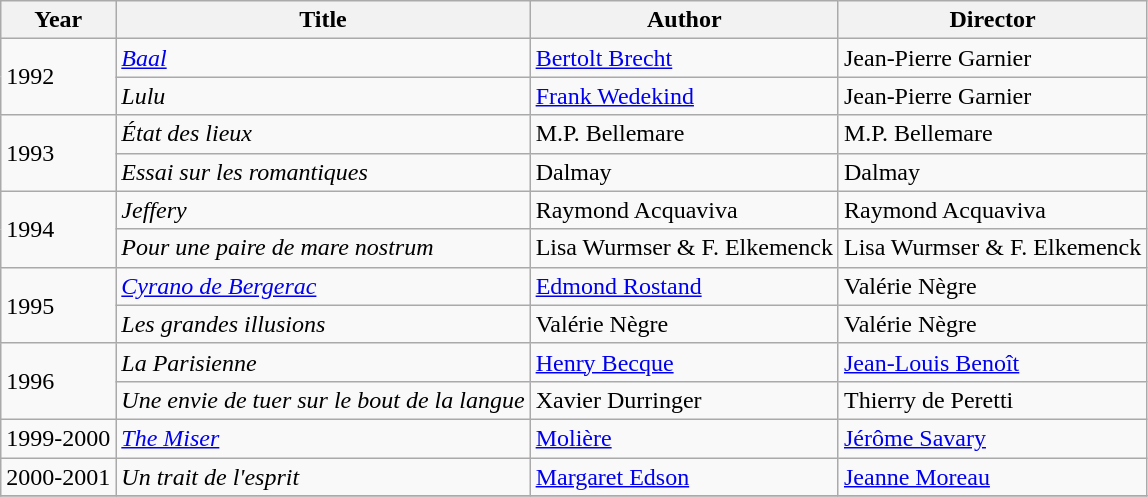<table class="wikitable">
<tr>
<th>Year</th>
<th>Title</th>
<th>Author</th>
<th>Director</th>
</tr>
<tr>
<td rowspan=2>1992</td>
<td><em><a href='#'>Baal</a></em></td>
<td><a href='#'>Bertolt Brecht</a></td>
<td>Jean-Pierre Garnier</td>
</tr>
<tr>
<td><em>Lulu</em></td>
<td><a href='#'>Frank Wedekind</a></td>
<td>Jean-Pierre Garnier</td>
</tr>
<tr>
<td rowspan=2>1993</td>
<td><em>État des lieux</em></td>
<td>M.P. Bellemare</td>
<td>M.P. Bellemare</td>
</tr>
<tr>
<td><em>Essai sur les romantiques</em></td>
<td>Dalmay</td>
<td>Dalmay</td>
</tr>
<tr>
<td rowspan=2>1994</td>
<td><em>Jeffery</em></td>
<td>Raymond Acquaviva</td>
<td>Raymond Acquaviva</td>
</tr>
<tr>
<td><em>Pour une paire de mare nostrum</em></td>
<td>Lisa Wurmser & F. Elkemenck</td>
<td>Lisa Wurmser & F. Elkemenck</td>
</tr>
<tr>
<td rowspan=2>1995</td>
<td><em><a href='#'>Cyrano de Bergerac</a></em></td>
<td><a href='#'>Edmond Rostand</a></td>
<td>Valérie Nègre</td>
</tr>
<tr>
<td><em>Les grandes illusions</em></td>
<td>Valérie Nègre</td>
<td>Valérie Nègre</td>
</tr>
<tr>
<td rowspan=2>1996</td>
<td><em>La Parisienne</em></td>
<td><a href='#'>Henry Becque</a></td>
<td><a href='#'>Jean-Louis Benoît</a></td>
</tr>
<tr>
<td><em>Une envie de tuer sur le bout de la langue</em></td>
<td>Xavier Durringer</td>
<td>Thierry de Peretti</td>
</tr>
<tr>
<td>1999-2000</td>
<td><em><a href='#'>The Miser</a></em></td>
<td><a href='#'>Molière</a></td>
<td><a href='#'>Jérôme Savary</a></td>
</tr>
<tr>
<td>2000-2001</td>
<td><em>Un trait de l'esprit</em></td>
<td><a href='#'>Margaret Edson</a></td>
<td><a href='#'>Jeanne Moreau</a></td>
</tr>
<tr>
</tr>
</table>
